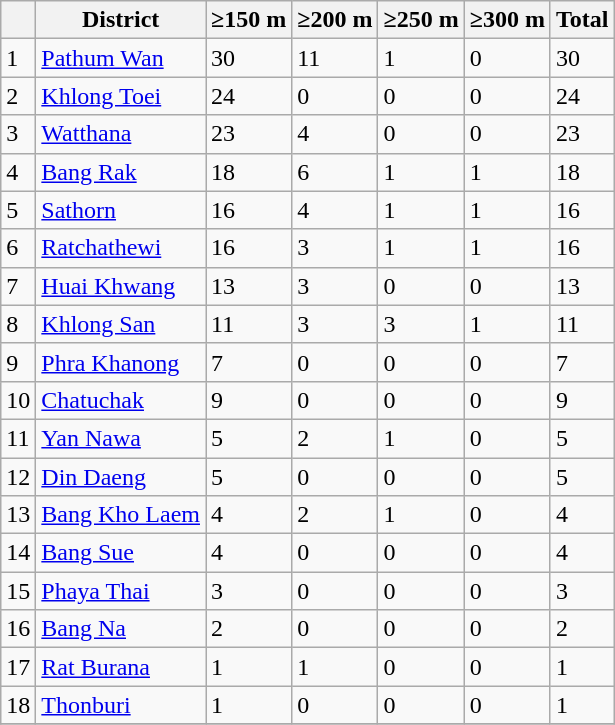<table class="wikitable sortable">
<tr>
<th></th>
<th>District</th>
<th>≥150 m</th>
<th>≥200 m</th>
<th>≥250 m</th>
<th>≥300 m</th>
<th>Total</th>
</tr>
<tr>
<td>1</td>
<td><a href='#'>Pathum Wan</a></td>
<td>30</td>
<td>11</td>
<td>1</td>
<td>0</td>
<td>30</td>
</tr>
<tr>
<td>2</td>
<td><a href='#'>Khlong Toei</a></td>
<td>24</td>
<td>0</td>
<td>0</td>
<td>0</td>
<td>24</td>
</tr>
<tr>
<td>3</td>
<td><a href='#'>Watthana</a></td>
<td>23</td>
<td>4</td>
<td>0</td>
<td>0</td>
<td>23</td>
</tr>
<tr>
<td>4</td>
<td><a href='#'>Bang Rak</a></td>
<td>18</td>
<td>6</td>
<td>1</td>
<td>1</td>
<td>18</td>
</tr>
<tr>
<td>5</td>
<td><a href='#'>Sathorn</a></td>
<td>16</td>
<td>4</td>
<td>1</td>
<td>1</td>
<td>16</td>
</tr>
<tr>
<td>6</td>
<td><a href='#'>Ratchathewi</a></td>
<td>16</td>
<td>3</td>
<td>1</td>
<td>1</td>
<td>16</td>
</tr>
<tr>
<td>7</td>
<td><a href='#'>Huai Khwang</a></td>
<td>13</td>
<td>3</td>
<td>0</td>
<td>0</td>
<td>13</td>
</tr>
<tr>
<td>8</td>
<td><a href='#'>Khlong San</a></td>
<td>11</td>
<td>3</td>
<td>3</td>
<td>1</td>
<td>11</td>
</tr>
<tr>
<td>9</td>
<td><a href='#'>Phra Khanong</a></td>
<td>7</td>
<td>0</td>
<td>0</td>
<td>0</td>
<td>7</td>
</tr>
<tr>
<td>10</td>
<td><a href='#'>Chatuchak</a></td>
<td>9</td>
<td>0</td>
<td>0</td>
<td>0</td>
<td>9</td>
</tr>
<tr>
<td>11</td>
<td><a href='#'>Yan Nawa</a></td>
<td>5</td>
<td>2</td>
<td>1</td>
<td>0</td>
<td>5</td>
</tr>
<tr>
<td>12</td>
<td><a href='#'>Din Daeng</a></td>
<td>5</td>
<td>0</td>
<td>0</td>
<td>0</td>
<td>5</td>
</tr>
<tr>
<td>13</td>
<td><a href='#'>Bang Kho Laem</a></td>
<td>4</td>
<td>2</td>
<td>1</td>
<td>0</td>
<td>4</td>
</tr>
<tr>
<td>14</td>
<td><a href='#'>Bang Sue</a></td>
<td>4</td>
<td>0</td>
<td>0</td>
<td>0</td>
<td>4</td>
</tr>
<tr>
<td>15</td>
<td><a href='#'>Phaya Thai</a></td>
<td>3</td>
<td>0</td>
<td>0</td>
<td>0</td>
<td>3</td>
</tr>
<tr>
<td>16</td>
<td><a href='#'>Bang Na</a></td>
<td>2</td>
<td>0</td>
<td>0</td>
<td>0</td>
<td>2</td>
</tr>
<tr>
<td>17</td>
<td><a href='#'>Rat Burana</a></td>
<td>1</td>
<td>1</td>
<td>0</td>
<td>0</td>
<td>1</td>
</tr>
<tr>
<td>18</td>
<td><a href='#'>Thonburi</a></td>
<td>1</td>
<td>0</td>
<td>0</td>
<td>0</td>
<td>1</td>
</tr>
<tr>
</tr>
</table>
